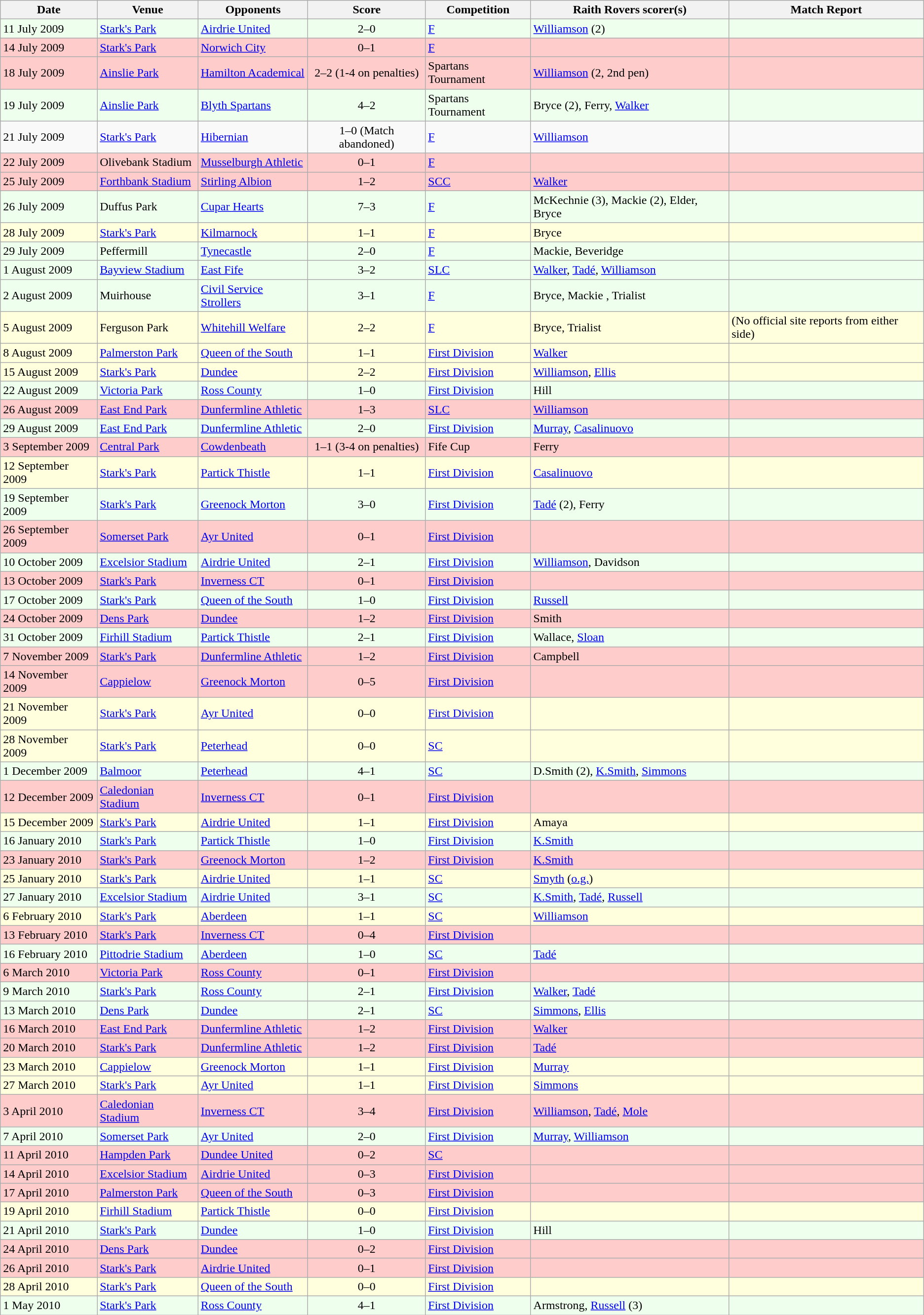<table class="wikitable">
<tr>
<th>Date</th>
<th>Venue</th>
<th>Opponents</th>
<th>Score</th>
<th>Competition</th>
<th>Raith Rovers scorer(s)</th>
<th>Match Report</th>
</tr>
<tr style="background:#efe;">
<td>11 July 2009</td>
<td><a href='#'>Stark's Park</a></td>
<td><a href='#'>Airdrie United</a></td>
<td align=center>2–0</td>
<td><a href='#'>F</a></td>
<td><a href='#'>Williamson</a> (2)</td>
<td></td>
</tr>
<tr style="background:#fcc;">
<td>14 July 2009</td>
<td><a href='#'>Stark's Park</a></td>
<td><a href='#'>Norwich City</a></td>
<td align=center>0–1</td>
<td><a href='#'>F</a></td>
<td></td>
<td></td>
</tr>
<tr style="background:#fcc;">
<td>18 July 2009</td>
<td><a href='#'>Ainslie Park</a></td>
<td><a href='#'>Hamilton Academical</a></td>
<td align=center>2–2 (1-4 on penalties)</td>
<td>Spartans Tournament</td>
<td><a href='#'>Williamson</a> (2, 2nd pen)</td>
<td></td>
</tr>
<tr style="background:#efe;">
<td>19 July 2009</td>
<td><a href='#'>Ainslie Park</a></td>
<td><a href='#'>Blyth Spartans</a></td>
<td align=center>4–2</td>
<td>Spartans Tournament</td>
<td>Bryce (2), Ferry, <a href='#'>Walker</a></td>
<td></td>
</tr>
<tr>
<td>21 July 2009</td>
<td><a href='#'>Stark's Park</a></td>
<td><a href='#'>Hibernian</a></td>
<td align=center>1–0 (Match abandoned)</td>
<td><a href='#'>F</a></td>
<td><a href='#'>Williamson</a></td>
<td></td>
</tr>
<tr style="background:#fcc;">
<td>22 July 2009</td>
<td>Olivebank Stadium</td>
<td><a href='#'>Musselburgh Athletic</a></td>
<td align=center>0–1</td>
<td><a href='#'>F</a></td>
<td></td>
<td></td>
</tr>
<tr style="background:#fcc;">
<td>25 July 2009</td>
<td><a href='#'>Forthbank Stadium</a></td>
<td><a href='#'>Stirling Albion</a></td>
<td align=center>1–2</td>
<td><a href='#'>SCC</a></td>
<td><a href='#'>Walker</a></td>
<td></td>
</tr>
<tr style="background:#efe;">
<td>26 July 2009</td>
<td>Duffus Park</td>
<td><a href='#'>Cupar Hearts</a></td>
<td align=center>7–3</td>
<td><a href='#'>F</a></td>
<td>McKechnie (3), Mackie (2), Elder, Bryce</td>
<td></td>
</tr>
<tr style="background:#ffd;">
<td>28 July 2009</td>
<td><a href='#'>Stark's Park</a></td>
<td><a href='#'>Kilmarnock</a></td>
<td align=center>1–1</td>
<td><a href='#'>F</a></td>
<td>Bryce</td>
<td></td>
</tr>
<tr style="background:#efe;">
<td>29 July 2009</td>
<td>Peffermill</td>
<td><a href='#'>Tynecastle</a></td>
<td align=center>2–0</td>
<td><a href='#'>F</a></td>
<td>Mackie, Beveridge</td>
<td></td>
</tr>
<tr style="background:#efe;">
<td>1 August 2009</td>
<td><a href='#'>Bayview Stadium</a></td>
<td><a href='#'>East Fife</a></td>
<td align=center>3–2</td>
<td><a href='#'>SLC</a></td>
<td><a href='#'>Walker</a>, <a href='#'>Tadé</a>, <a href='#'>Williamson</a></td>
<td></td>
</tr>
<tr style="background:#efe;">
<td>2 August 2009</td>
<td>Muirhouse</td>
<td><a href='#'>Civil Service Strollers</a></td>
<td align=center>3–1</td>
<td><a href='#'>F</a></td>
<td>Bryce, Mackie , Trialist</td>
<td></td>
</tr>
<tr style="background:#ffd;">
<td>5 August 2009</td>
<td>Ferguson Park</td>
<td><a href='#'>Whitehill Welfare</a></td>
<td align=center>2–2</td>
<td><a href='#'>F</a></td>
<td>Bryce, Trialist</td>
<td> (No official site reports from either side)</td>
</tr>
<tr style="background:#ffd;">
<td>8 August 2009</td>
<td><a href='#'>Palmerston Park</a></td>
<td><a href='#'>Queen of the South</a></td>
<td align=center>1–1</td>
<td><a href='#'>First Division</a></td>
<td><a href='#'>Walker</a></td>
<td></td>
</tr>
<tr style="background:#ffd;">
<td>15 August 2009</td>
<td><a href='#'>Stark's Park</a></td>
<td><a href='#'>Dundee</a></td>
<td align=center>2–2</td>
<td><a href='#'>First Division</a></td>
<td><a href='#'>Williamson</a>, <a href='#'>Ellis</a></td>
<td></td>
</tr>
<tr style="background:#efe;">
<td>22 August 2009</td>
<td><a href='#'>Victoria Park</a></td>
<td><a href='#'>Ross County</a></td>
<td align=center>1–0</td>
<td><a href='#'>First Division</a></td>
<td>Hill</td>
<td></td>
</tr>
<tr style="background:#fcc;">
<td>26 August 2009</td>
<td><a href='#'>East End Park</a></td>
<td><a href='#'>Dunfermline Athletic</a></td>
<td align=center>1–3</td>
<td><a href='#'>SLC</a></td>
<td><a href='#'>Williamson</a> </td>
<td></td>
</tr>
<tr style="background:#efe;">
<td>29 August 2009</td>
<td><a href='#'>East End Park</a></td>
<td><a href='#'>Dunfermline Athletic</a></td>
<td align=center>2–0</td>
<td><a href='#'>First Division</a></td>
<td><a href='#'>Murray</a>, <a href='#'>Casalinuovo</a></td>
<td></td>
</tr>
<tr style="background:#fcc;">
<td>3 September 2009</td>
<td><a href='#'>Central Park</a></td>
<td><a href='#'>Cowdenbeath</a></td>
<td align=center>1–1 (3-4 on penalties)</td>
<td>Fife Cup</td>
<td>Ferry</td>
<td></td>
</tr>
<tr style="background:#ffd;">
<td>12 September 2009</td>
<td><a href='#'>Stark's Park</a></td>
<td><a href='#'>Partick Thistle</a></td>
<td align=center>1–1</td>
<td><a href='#'>First Division</a></td>
<td><a href='#'>Casalinuovo</a></td>
<td></td>
</tr>
<tr style="background:#efe;">
<td>19 September 2009</td>
<td><a href='#'>Stark's Park</a></td>
<td><a href='#'>Greenock Morton</a></td>
<td align=center>3–0</td>
<td><a href='#'>First Division</a></td>
<td><a href='#'>Tadé</a> (2), Ferry</td>
<td></td>
</tr>
<tr style="background:#fcc;">
<td>26 September 2009</td>
<td><a href='#'>Somerset Park</a></td>
<td><a href='#'>Ayr United</a></td>
<td align=center>0–1</td>
<td><a href='#'>First Division</a></td>
<td></td>
<td></td>
</tr>
<tr style="background:#efe;">
<td>10 October 2009</td>
<td><a href='#'>Excelsior Stadium</a></td>
<td><a href='#'>Airdrie United</a></td>
<td align=center>2–1</td>
<td><a href='#'>First Division</a></td>
<td><a href='#'>Williamson</a>, Davidson</td>
<td></td>
</tr>
<tr style="background:#fcc;">
<td>13 October 2009</td>
<td><a href='#'>Stark's Park</a></td>
<td><a href='#'>Inverness CT</a></td>
<td align=center>0–1</td>
<td><a href='#'>First Division</a></td>
<td></td>
<td></td>
</tr>
<tr style="background:#efe;">
<td>17 October 2009</td>
<td><a href='#'>Stark's Park</a></td>
<td><a href='#'>Queen of the South</a></td>
<td align=center>1–0</td>
<td><a href='#'>First Division</a></td>
<td><a href='#'>Russell</a></td>
<td></td>
</tr>
<tr style="background:#fcc;">
<td>24 October 2009</td>
<td><a href='#'>Dens Park</a></td>
<td><a href='#'>Dundee</a></td>
<td align=center>1–2</td>
<td><a href='#'>First Division</a></td>
<td>Smith</td>
<td></td>
</tr>
<tr style="background:#efe;">
<td>31 October 2009</td>
<td><a href='#'>Firhill Stadium</a></td>
<td><a href='#'>Partick Thistle</a></td>
<td align=center>2–1</td>
<td><a href='#'>First Division</a></td>
<td>Wallace, <a href='#'>Sloan</a></td>
<td></td>
</tr>
<tr style="background:#fcc;">
<td>7 November 2009</td>
<td><a href='#'>Stark's Park</a></td>
<td><a href='#'>Dunfermline Athletic</a></td>
<td align=center>1–2</td>
<td><a href='#'>First Division</a></td>
<td>Campbell</td>
<td></td>
</tr>
<tr style="background:#fcc;">
<td>14 November 2009</td>
<td><a href='#'>Cappielow</a></td>
<td><a href='#'>Greenock Morton</a></td>
<td align=center>0–5</td>
<td><a href='#'>First Division</a></td>
<td></td>
<td></td>
</tr>
<tr style="background:#ffd;">
<td>21 November 2009</td>
<td><a href='#'>Stark's Park</a></td>
<td><a href='#'>Ayr United</a></td>
<td align=center>0–0</td>
<td><a href='#'>First Division</a></td>
<td></td>
<td></td>
</tr>
<tr style="background:#ffd;">
<td>28 November 2009</td>
<td><a href='#'>Stark's Park</a></td>
<td><a href='#'>Peterhead</a></td>
<td align=center>0–0</td>
<td><a href='#'>SC</a></td>
<td></td>
<td></td>
</tr>
<tr style="background:#efe;">
<td>1 December 2009</td>
<td><a href='#'>Balmoor</a></td>
<td><a href='#'>Peterhead</a></td>
<td align=center>4–1</td>
<td><a href='#'>SC</a></td>
<td>D.Smith (2), <a href='#'>K.Smith</a>, <a href='#'>Simmons</a></td>
<td></td>
</tr>
<tr style="background:#fcc;">
<td>12 December 2009</td>
<td><a href='#'>Caledonian Stadium</a></td>
<td><a href='#'>Inverness CT</a></td>
<td align=center>0–1</td>
<td><a href='#'>First Division</a></td>
<td></td>
<td></td>
</tr>
<tr style="background:#ffd;">
<td>15 December 2009</td>
<td><a href='#'>Stark's Park</a></td>
<td><a href='#'>Airdrie United</a></td>
<td align=center>1–1</td>
<td><a href='#'>First Division</a></td>
<td>Amaya</td>
<td></td>
</tr>
<tr style="background:#efe;">
<td>16 January 2010</td>
<td><a href='#'>Stark's Park</a></td>
<td><a href='#'>Partick Thistle</a></td>
<td align=center>1–0</td>
<td><a href='#'>First Division</a></td>
<td><a href='#'>K.Smith</a></td>
<td></td>
</tr>
<tr style="background:#fcc;">
<td>23 January 2010</td>
<td><a href='#'>Stark's Park</a></td>
<td><a href='#'>Greenock Morton</a></td>
<td align=center>1–2</td>
<td><a href='#'>First Division</a></td>
<td><a href='#'>K.Smith</a> </td>
<td></td>
</tr>
<tr style="background:#ffd;">
<td>25 January 2010</td>
<td><a href='#'>Stark's Park</a></td>
<td><a href='#'>Airdrie United</a></td>
<td align=center>1–1</td>
<td><a href='#'>SC</a></td>
<td><a href='#'>Smyth</a> (<a href='#'>o.g.</a>)</td>
<td></td>
</tr>
<tr style="background:#efe;">
<td>27 January 2010</td>
<td><a href='#'>Excelsior Stadium</a></td>
<td><a href='#'>Airdrie United</a></td>
<td align=center>3–1</td>
<td><a href='#'>SC</a></td>
<td><a href='#'>K.Smith</a>, <a href='#'>Tadé</a>, <a href='#'>Russell</a> </td>
<td></td>
</tr>
<tr style="background:#ffd;">
<td>6 February 2010</td>
<td><a href='#'>Stark's Park</a></td>
<td><a href='#'>Aberdeen</a></td>
<td align=center>1–1</td>
<td><a href='#'>SC</a></td>
<td><a href='#'>Williamson</a></td>
<td></td>
</tr>
<tr style="background:#fcc;">
<td>13 February 2010</td>
<td><a href='#'>Stark's Park</a></td>
<td><a href='#'>Inverness CT</a></td>
<td align=center>0–4</td>
<td><a href='#'>First Division</a></td>
<td></td>
<td></td>
</tr>
<tr style="background:#efe;">
<td>16 February 2010</td>
<td><a href='#'>Pittodrie Stadium</a></td>
<td><a href='#'>Aberdeen</a></td>
<td align=center>1–0</td>
<td><a href='#'>SC</a></td>
<td><a href='#'>Tadé</a></td>
<td></td>
</tr>
<tr style="background:#fcc;">
<td>6 March 2010</td>
<td><a href='#'>Victoria Park</a></td>
<td><a href='#'>Ross County</a></td>
<td align=center>0–1</td>
<td><a href='#'>First Division</a></td>
<td></td>
<td></td>
</tr>
<tr style="background:#efe;">
<td>9 March 2010</td>
<td><a href='#'>Stark's Park</a></td>
<td><a href='#'>Ross County</a></td>
<td align=center>2–1</td>
<td><a href='#'>First Division</a></td>
<td><a href='#'>Walker</a>, <a href='#'>Tadé</a></td>
<td></td>
</tr>
<tr style="background:#efe;">
<td>13 March 2010</td>
<td><a href='#'>Dens Park</a></td>
<td><a href='#'>Dundee</a></td>
<td align=center>2–1</td>
<td><a href='#'>SC</a></td>
<td><a href='#'>Simmons</a>, <a href='#'>Ellis</a></td>
<td></td>
</tr>
<tr style="background:#fcc;">
<td>16 March 2010</td>
<td><a href='#'>East End Park</a></td>
<td><a href='#'>Dunfermline Athletic</a></td>
<td align=center>1–2</td>
<td><a href='#'>First Division</a></td>
<td><a href='#'>Walker</a></td>
<td></td>
</tr>
<tr style="background:#fcc;">
<td>20 March 2010</td>
<td><a href='#'>Stark's Park</a></td>
<td><a href='#'>Dunfermline Athletic</a></td>
<td align=center>1–2</td>
<td><a href='#'>First Division</a></td>
<td><a href='#'>Tadé</a></td>
<td></td>
</tr>
<tr style="background:#ffd;">
<td>23 March 2010</td>
<td><a href='#'>Cappielow</a></td>
<td><a href='#'>Greenock Morton</a></td>
<td align=center>1–1</td>
<td><a href='#'>First Division</a></td>
<td><a href='#'>Murray</a></td>
<td></td>
</tr>
<tr style="background:#ffd;">
<td>27 March 2010</td>
<td><a href='#'>Stark's Park</a></td>
<td><a href='#'>Ayr United</a></td>
<td align=center>1–1</td>
<td><a href='#'>First Division</a></td>
<td><a href='#'>Simmons</a></td>
<td></td>
</tr>
<tr style="background:#fcc;">
<td>3 April 2010</td>
<td><a href='#'>Caledonian Stadium</a></td>
<td><a href='#'>Inverness CT</a></td>
<td align=center>3–4</td>
<td><a href='#'>First Division</a></td>
<td><a href='#'>Williamson</a>, <a href='#'>Tadé</a>, <a href='#'>Mole</a></td>
<td></td>
</tr>
<tr style="background:#efe;">
<td>7 April 2010</td>
<td><a href='#'>Somerset Park</a></td>
<td><a href='#'>Ayr United</a></td>
<td align=center>2–0</td>
<td><a href='#'>First Division</a></td>
<td><a href='#'>Murray</a>, <a href='#'>Williamson</a></td>
<td></td>
</tr>
<tr style="background:#fcc;">
<td>11 April 2010</td>
<td><a href='#'>Hampden Park</a></td>
<td><a href='#'>Dundee United</a></td>
<td align=center>0–2</td>
<td><a href='#'>SC</a></td>
<td></td>
<td></td>
</tr>
<tr style="background:#fcc;">
<td>14 April 2010</td>
<td><a href='#'>Excelsior Stadium</a></td>
<td><a href='#'>Airdrie United</a></td>
<td align=center>0–3</td>
<td><a href='#'>First Division</a></td>
<td></td>
<td></td>
</tr>
<tr style="background:#fcc;">
<td>17 April 2010</td>
<td><a href='#'>Palmerston Park</a></td>
<td><a href='#'>Queen of the South</a></td>
<td align=center>0–3</td>
<td><a href='#'>First Division</a></td>
<td></td>
<td></td>
</tr>
<tr style="background:#ffd;">
<td>19 April 2010</td>
<td><a href='#'>Firhill Stadium</a></td>
<td><a href='#'>Partick Thistle</a></td>
<td align=center>0–0</td>
<td><a href='#'>First Division</a></td>
<td></td>
<td></td>
</tr>
<tr style="background:#efe;">
<td>21 April 2010</td>
<td><a href='#'>Stark's Park</a></td>
<td><a href='#'>Dundee</a></td>
<td align=center>1–0</td>
<td><a href='#'>First Division</a></td>
<td>Hill</td>
<td></td>
</tr>
<tr style="background:#fcc;">
<td>24 April 2010</td>
<td><a href='#'>Dens Park</a></td>
<td><a href='#'>Dundee</a></td>
<td align=center>0–2</td>
<td><a href='#'>First Division</a></td>
<td></td>
<td></td>
</tr>
<tr style="background:#fcc;">
<td>26 April 2010</td>
<td><a href='#'>Stark's Park</a></td>
<td><a href='#'>Airdrie United</a></td>
<td align=center>0–1</td>
<td><a href='#'>First Division</a></td>
<td></td>
<td></td>
</tr>
<tr style="background:#ffd;">
<td>28 April 2010</td>
<td><a href='#'>Stark's Park</a></td>
<td><a href='#'>Queen of the South</a></td>
<td align=center>0–0</td>
<td><a href='#'>First Division</a></td>
<td></td>
<td></td>
</tr>
<tr style="background:#efe;">
<td>1 May 2010</td>
<td><a href='#'>Stark's Park</a></td>
<td><a href='#'>Ross County</a></td>
<td align=center>4–1</td>
<td><a href='#'>First Division</a></td>
<td>Armstrong, <a href='#'>Russell</a> (3)</td>
<td></td>
</tr>
</table>
